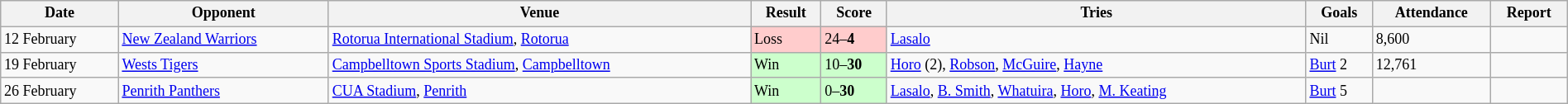<table class="wikitable"  style="font-size:75%; width:100%;">
<tr>
<th>Date</th>
<th>Opponent</th>
<th>Venue</th>
<th>Result</th>
<th>Score</th>
<th>Tries</th>
<th>Goals</th>
<th>Attendance</th>
<th>Report</th>
</tr>
<tr>
<td>12 February</td>
<td> <a href='#'>New Zealand Warriors</a></td>
<td><a href='#'>Rotorua International Stadium</a>, <a href='#'>Rotorua</a></td>
<td style="background:#fcc;">Loss</td>
<td style="background:#fcc;">24–<strong>4</strong></td>
<td><a href='#'>Lasalo</a></td>
<td>Nil</td>
<td>8,600</td>
<td></td>
</tr>
<tr>
<td>19 February</td>
<td> <a href='#'>Wests Tigers</a></td>
<td><a href='#'>Campbelltown Sports Stadium</a>, <a href='#'>Campbelltown</a></td>
<td style="background:#cfc;">Win</td>
<td style="background:#cfc;">10–<strong>30</strong></td>
<td><a href='#'>Horo</a> (2), <a href='#'>Robson</a>, <a href='#'>McGuire</a>, <a href='#'>Hayne</a></td>
<td><a href='#'>Burt</a> 2</td>
<td>12,761</td>
<td></td>
</tr>
<tr>
<td>26 February</td>
<td> <a href='#'>Penrith Panthers</a></td>
<td><a href='#'>CUA Stadium</a>, <a href='#'>Penrith</a></td>
<td style="background:#cfc;">Win</td>
<td style="background:#cfc;">0–<strong>30</strong></td>
<td><a href='#'>Lasalo</a>, <a href='#'>B. Smith</a>, <a href='#'>Whatuira</a>, <a href='#'>Horo</a>, <a href='#'>M. Keating</a></td>
<td><a href='#'>Burt</a> 5</td>
<td></td>
<td></td>
</tr>
</table>
